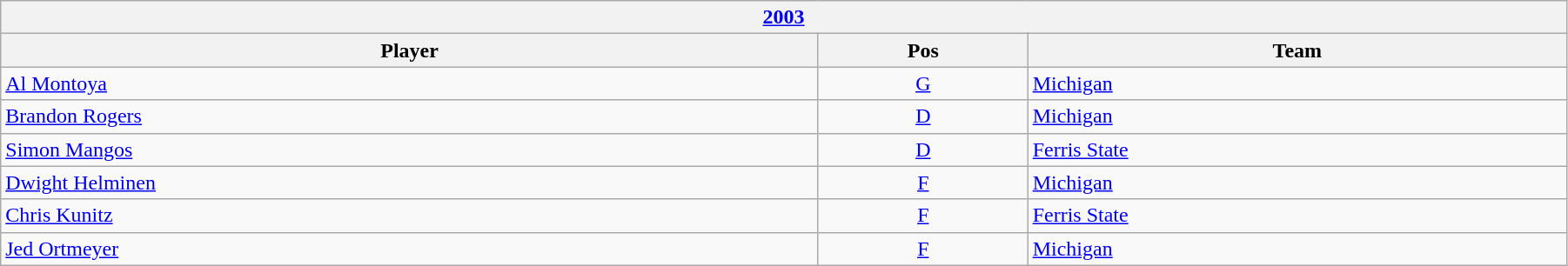<table class="wikitable" width=95%>
<tr>
<th colspan=3><a href='#'>2003</a></th>
</tr>
<tr>
<th>Player</th>
<th>Pos</th>
<th>Team</th>
</tr>
<tr>
<td><a href='#'>Al Montoya</a></td>
<td style="text-align:center;"><a href='#'>G</a></td>
<td><a href='#'>Michigan</a></td>
</tr>
<tr>
<td><a href='#'>Brandon Rogers</a></td>
<td style="text-align:center;"><a href='#'>D</a></td>
<td><a href='#'>Michigan</a></td>
</tr>
<tr>
<td><a href='#'>Simon Mangos</a></td>
<td style="text-align:center;"><a href='#'>D</a></td>
<td><a href='#'>Ferris State</a></td>
</tr>
<tr>
<td><a href='#'>Dwight Helminen</a></td>
<td style="text-align:center;"><a href='#'>F</a></td>
<td><a href='#'>Michigan</a></td>
</tr>
<tr>
<td><a href='#'>Chris Kunitz</a></td>
<td style="text-align:center;"><a href='#'>F</a></td>
<td><a href='#'>Ferris State</a></td>
</tr>
<tr>
<td><a href='#'>Jed Ortmeyer</a></td>
<td style="text-align:center;"><a href='#'>F</a></td>
<td><a href='#'>Michigan</a></td>
</tr>
</table>
